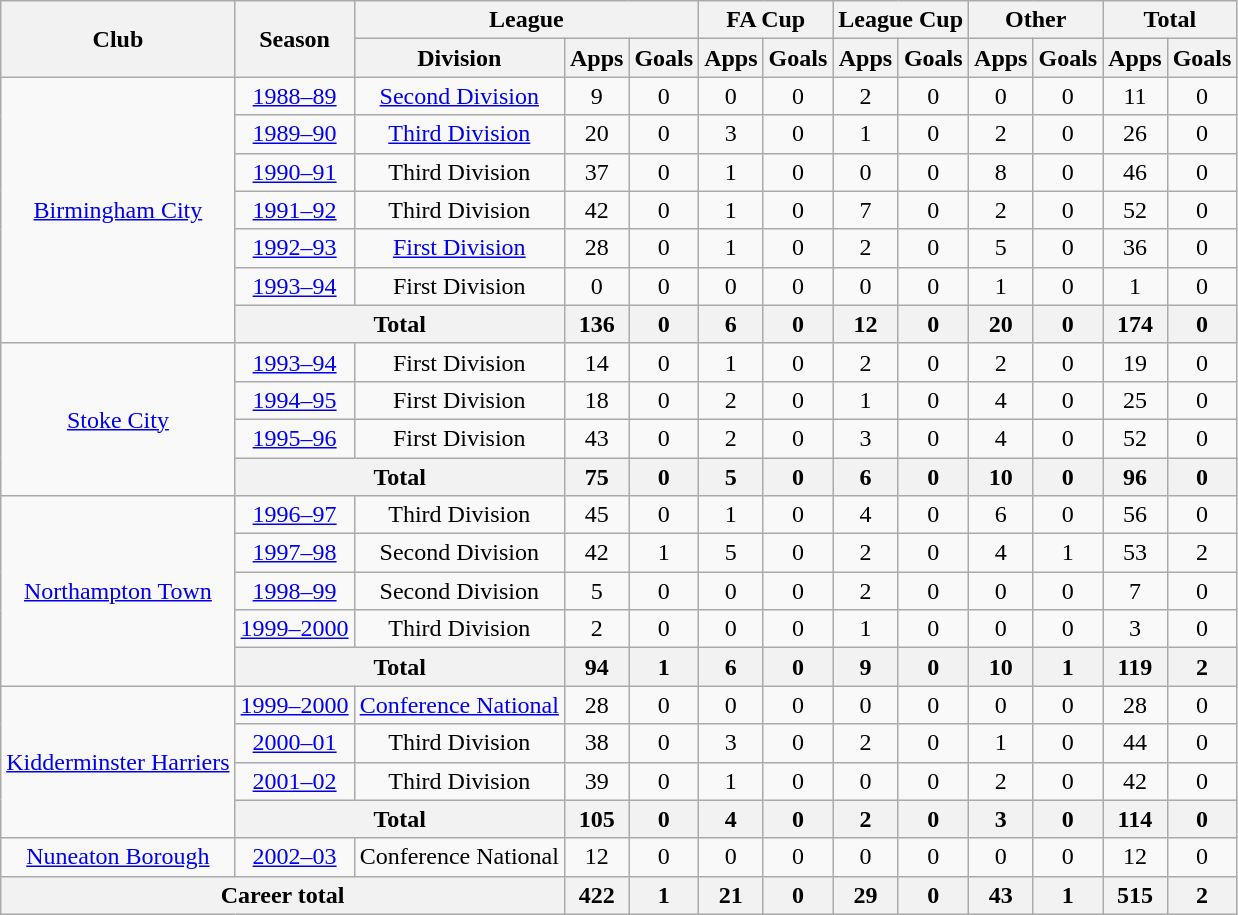<table class="wikitable" style="text-align:center">
<tr>
<th rowspan="2">Club</th>
<th rowspan="2">Season</th>
<th colspan="3">League</th>
<th colspan="2">FA Cup</th>
<th colspan="2">League Cup</th>
<th colspan="2">Other</th>
<th colspan="2">Total</th>
</tr>
<tr>
<th>Division</th>
<th>Apps</th>
<th>Goals</th>
<th>Apps</th>
<th>Goals</th>
<th>Apps</th>
<th>Goals</th>
<th>Apps</th>
<th>Goals</th>
<th>Apps</th>
<th>Goals</th>
</tr>
<tr>
<td rowspan="7"><a href='#'>Birmingham City</a></td>
<td><a href='#'>1988–89</a></td>
<td><a href='#'>Second Division</a></td>
<td>9</td>
<td>0</td>
<td>0</td>
<td>0</td>
<td>2</td>
<td>0</td>
<td>0</td>
<td>0</td>
<td>11</td>
<td>0</td>
</tr>
<tr>
<td><a href='#'>1989–90</a></td>
<td><a href='#'>Third Division</a></td>
<td>20</td>
<td>0</td>
<td>3</td>
<td>0</td>
<td>1</td>
<td>0</td>
<td>2</td>
<td>0</td>
<td>26</td>
<td>0</td>
</tr>
<tr>
<td><a href='#'>1990–91</a></td>
<td>Third Division</td>
<td>37</td>
<td>0</td>
<td>1</td>
<td>0</td>
<td>0</td>
<td>0</td>
<td>8</td>
<td>0</td>
<td>46</td>
<td>0</td>
</tr>
<tr>
<td><a href='#'>1991–92</a></td>
<td>Third Division</td>
<td>42</td>
<td>0</td>
<td>1</td>
<td>0</td>
<td>7</td>
<td>0</td>
<td>2</td>
<td>0</td>
<td>52</td>
<td>0</td>
</tr>
<tr>
<td><a href='#'>1992–93</a></td>
<td><a href='#'>First Division</a></td>
<td>28</td>
<td>0</td>
<td>1</td>
<td>0</td>
<td>2</td>
<td>0</td>
<td>5</td>
<td>0</td>
<td>36</td>
<td>0</td>
</tr>
<tr>
<td><a href='#'>1993–94</a></td>
<td>First Division</td>
<td>0</td>
<td>0</td>
<td>0</td>
<td>0</td>
<td>0</td>
<td>0</td>
<td>1</td>
<td>0</td>
<td>1</td>
<td>0</td>
</tr>
<tr>
<th colspan="2">Total</th>
<th>136</th>
<th>0</th>
<th>6</th>
<th>0</th>
<th>12</th>
<th>0</th>
<th>20</th>
<th>0</th>
<th>174</th>
<th>0</th>
</tr>
<tr>
<td rowspan="4"><a href='#'>Stoke City</a></td>
<td><a href='#'>1993–94</a></td>
<td>First Division</td>
<td>14</td>
<td>0</td>
<td>1</td>
<td>0</td>
<td>2</td>
<td>0</td>
<td>2</td>
<td>0</td>
<td>19</td>
<td>0</td>
</tr>
<tr>
<td><a href='#'>1994–95</a></td>
<td>First Division</td>
<td>18</td>
<td>0</td>
<td>2</td>
<td>0</td>
<td>1</td>
<td>0</td>
<td>4</td>
<td>0</td>
<td>25</td>
<td>0</td>
</tr>
<tr>
<td><a href='#'>1995–96</a></td>
<td>First Division</td>
<td>43</td>
<td>0</td>
<td>2</td>
<td>0</td>
<td>3</td>
<td>0</td>
<td>4</td>
<td>0</td>
<td>52</td>
<td>0</td>
</tr>
<tr>
<th colspan="2">Total</th>
<th>75</th>
<th>0</th>
<th>5</th>
<th>0</th>
<th>6</th>
<th>0</th>
<th>10</th>
<th>0</th>
<th>96</th>
<th>0</th>
</tr>
<tr>
<td rowspan="5"><a href='#'>Northampton Town</a></td>
<td><a href='#'>1996–97</a></td>
<td>Third Division</td>
<td>45</td>
<td>0</td>
<td>1</td>
<td>0</td>
<td>4</td>
<td>0</td>
<td>6</td>
<td>0</td>
<td>56</td>
<td>0</td>
</tr>
<tr>
<td><a href='#'>1997–98</a></td>
<td>Second Division</td>
<td>42</td>
<td>1</td>
<td>5</td>
<td>0</td>
<td>2</td>
<td>0</td>
<td>4</td>
<td>1</td>
<td>53</td>
<td>2</td>
</tr>
<tr>
<td><a href='#'>1998–99</a></td>
<td>Second Division</td>
<td>5</td>
<td>0</td>
<td>0</td>
<td>0</td>
<td>2</td>
<td>0</td>
<td>0</td>
<td>0</td>
<td>7</td>
<td>0</td>
</tr>
<tr>
<td><a href='#'>1999–2000</a></td>
<td>Third Division</td>
<td>2</td>
<td>0</td>
<td>0</td>
<td>0</td>
<td>1</td>
<td>0</td>
<td>0</td>
<td>0</td>
<td>3</td>
<td>0</td>
</tr>
<tr>
<th colspan="2">Total</th>
<th>94</th>
<th>1</th>
<th>6</th>
<th>0</th>
<th>9</th>
<th>0</th>
<th>10</th>
<th>1</th>
<th>119</th>
<th>2</th>
</tr>
<tr>
<td rowspan="4"><a href='#'>Kidderminster Harriers</a></td>
<td><a href='#'>1999–2000</a></td>
<td><a href='#'>Conference National</a></td>
<td>28</td>
<td>0</td>
<td>0</td>
<td>0</td>
<td>0</td>
<td>0</td>
<td>0</td>
<td>0</td>
<td>28</td>
<td>0</td>
</tr>
<tr>
<td><a href='#'>2000–01</a></td>
<td>Third Division</td>
<td>38</td>
<td>0</td>
<td>3</td>
<td>0</td>
<td>2</td>
<td>0</td>
<td>1</td>
<td>0</td>
<td>44</td>
<td>0</td>
</tr>
<tr>
<td><a href='#'>2001–02</a></td>
<td>Third Division</td>
<td>39</td>
<td>0</td>
<td>1</td>
<td>0</td>
<td>0</td>
<td>0</td>
<td>2</td>
<td>0</td>
<td>42</td>
<td>0</td>
</tr>
<tr>
<th colspan="2">Total</th>
<th>105</th>
<th>0</th>
<th>4</th>
<th>0</th>
<th>2</th>
<th>0</th>
<th>3</th>
<th>0</th>
<th>114</th>
<th>0</th>
</tr>
<tr>
<td><a href='#'>Nuneaton Borough</a></td>
<td><a href='#'>2002–03</a></td>
<td>Conference National</td>
<td>12</td>
<td>0</td>
<td>0</td>
<td>0</td>
<td>0</td>
<td>0</td>
<td>0</td>
<td>0</td>
<td>12</td>
<td>0</td>
</tr>
<tr ->
<th colspan="3">Career total</th>
<th>422</th>
<th>1</th>
<th>21</th>
<th>0</th>
<th>29</th>
<th>0</th>
<th>43</th>
<th>1</th>
<th>515</th>
<th>2</th>
</tr>
</table>
